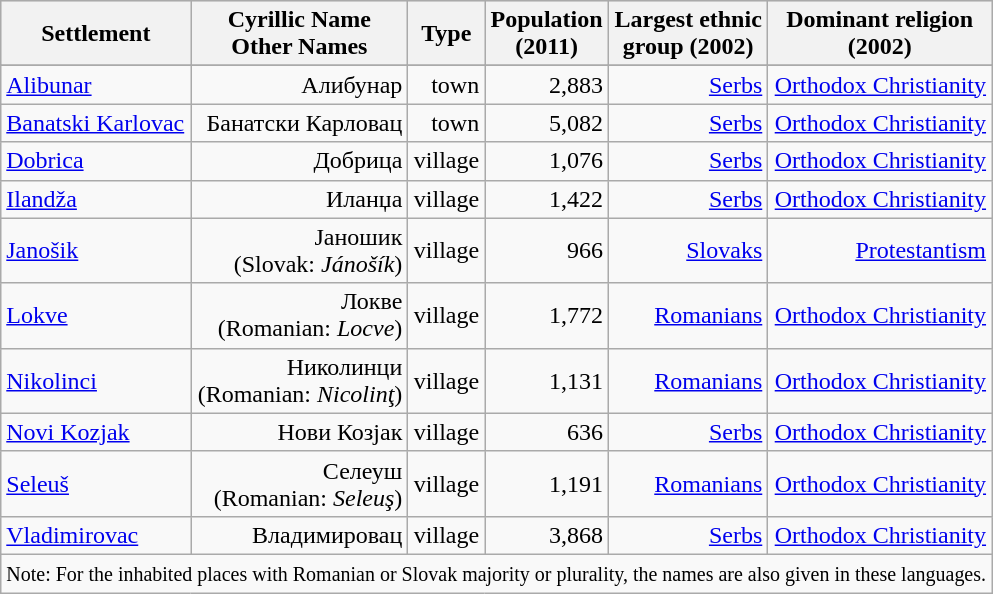<table class="wikitable" style="text-align: right;">
<tr bgcolor="#e0e0e0">
<th rowspan="1">Settlement</th>
<th colspan="1">Cyrillic Name<br>Other Names</th>
<th colspan="1">Type</th>
<th colspan="1">Population<br>(2011)</th>
<th colspan="1">Largest ethnic<br>group (2002)</th>
<th colspan="1">Dominant religion<br>(2002)</th>
</tr>
<tr bgcolor="#e0e0e0">
</tr>
<tr>
<td align="left"><a href='#'>Alibunar</a></td>
<td>Алибунар</td>
<td>town</td>
<td>2,883</td>
<td><a href='#'>Serbs</a></td>
<td><a href='#'>Orthodox Christianity</a></td>
</tr>
<tr>
<td align="left"><a href='#'>Banatski Karlovac</a></td>
<td>Банатски Карловац</td>
<td>town</td>
<td>5,082</td>
<td><a href='#'>Serbs</a></td>
<td><a href='#'>Orthodox Christianity</a></td>
</tr>
<tr>
<td align="left"><a href='#'>Dobrica</a></td>
<td>Добрица</td>
<td>village</td>
<td>1,076</td>
<td><a href='#'>Serbs</a></td>
<td><a href='#'>Orthodox Christianity</a></td>
</tr>
<tr>
<td align="left"><a href='#'>Ilandža</a></td>
<td>Иланџа</td>
<td>village</td>
<td>1,422</td>
<td><a href='#'>Serbs</a></td>
<td><a href='#'>Orthodox Christianity</a></td>
</tr>
<tr>
<td align="left"><a href='#'>Janošik</a></td>
<td>Јаношик<br>(Slovak: <em>Jánošík</em>)</td>
<td>village</td>
<td>966</td>
<td><a href='#'>Slovaks</a></td>
<td><a href='#'>Protestantism</a></td>
</tr>
<tr>
<td align="left"><a href='#'>Lokve</a></td>
<td>Локве<br>(Romanian: <em>Locve</em>)</td>
<td>village</td>
<td>1,772</td>
<td><a href='#'>Romanians</a></td>
<td><a href='#'>Orthodox Christianity</a></td>
</tr>
<tr>
<td align="left"><a href='#'>Nikolinci</a></td>
<td>Николинци<br>(Romanian: <em>Nicolinţ</em>)</td>
<td>village</td>
<td>1,131</td>
<td><a href='#'>Romanians</a></td>
<td><a href='#'>Orthodox Christianity</a></td>
</tr>
<tr>
<td align="left"><a href='#'>Novi Kozjak</a></td>
<td>Нови Козјак</td>
<td>village</td>
<td>636</td>
<td><a href='#'>Serbs</a></td>
<td><a href='#'>Orthodox Christianity</a></td>
</tr>
<tr>
<td align="left"><a href='#'>Seleuš</a></td>
<td>Селеуш<br>(Romanian: <em>Seleuş</em>)</td>
<td>village</td>
<td>1,191</td>
<td><a href='#'>Romanians</a></td>
<td><a href='#'>Orthodox Christianity</a></td>
</tr>
<tr>
<td align="left"><a href='#'>Vladimirovac</a></td>
<td>Владимировац</td>
<td>village</td>
<td>3,868</td>
<td><a href='#'>Serbs</a></td>
<td><a href='#'>Orthodox Christianity</a></td>
</tr>
<tr>
<td colspan="19"><small>Note: For the inhabited places with Romanian or Slovak majority or plurality, the names are also given in these languages.</small></td>
</tr>
</table>
